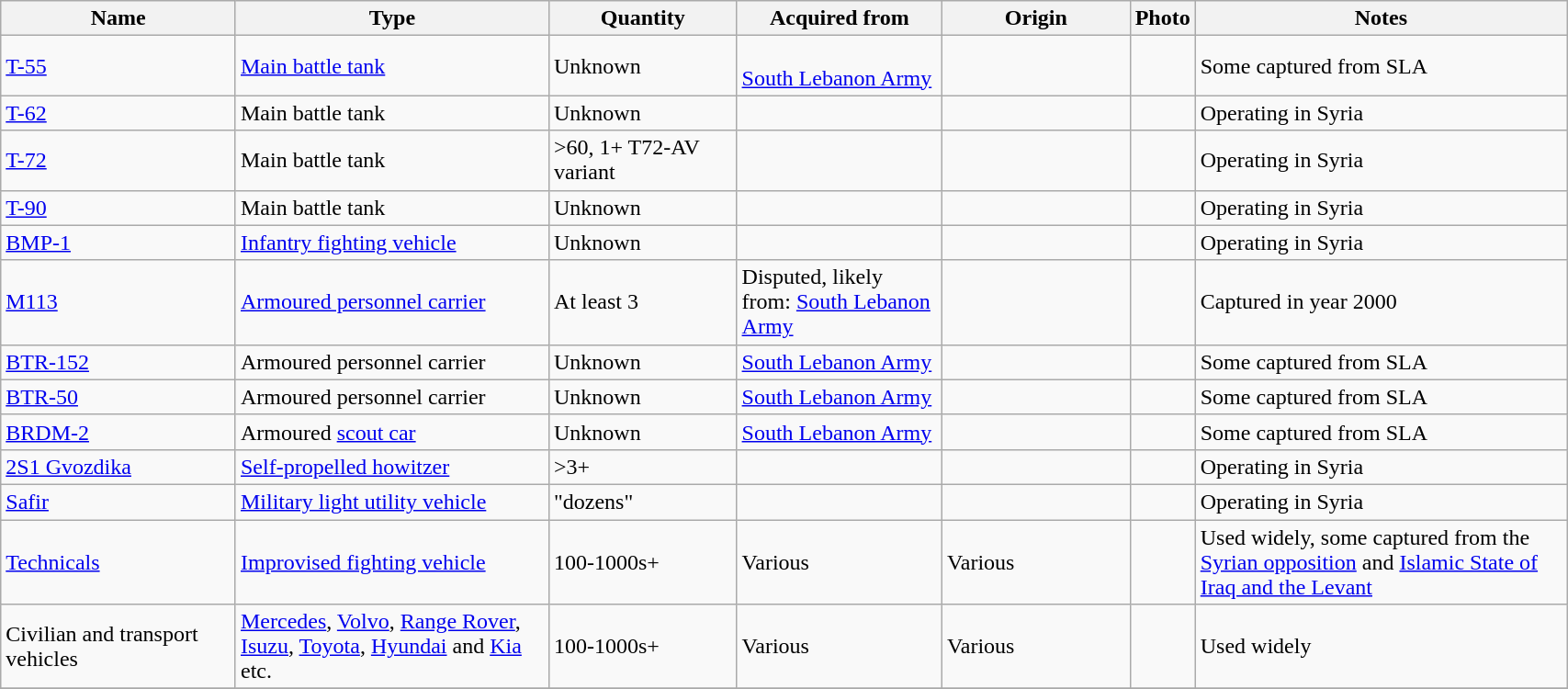<table style="width:90%;" class="wikitable">
<tr>
<th style="width:15%;">Name</th>
<th style="width:20%;">Type</th>
<th style="width:12%;">Quantity</th>
<th>Acquired from</th>
<th style="width:12%;">Origin</th>
<th>Photo</th>
<th>Notes</th>
</tr>
<tr>
<td><a href='#'>T-55</a></td>
<td><a href='#'>Main battle tank</a></td>
<td>Unknown</td>
<td><br><a href='#'>South Lebanon Army</a></td>
<td></td>
<td></td>
<td>Some captured from SLA</td>
</tr>
<tr>
<td><a href='#'>T-62</a></td>
<td>Main battle tank</td>
<td>Unknown</td>
<td></td>
<td></td>
<td></td>
<td>Operating in Syria</td>
</tr>
<tr>
<td><a href='#'>T-72</a></td>
<td>Main battle tank</td>
<td>>60, 1+ T72-AV variant</td>
<td></td>
<td></td>
<td></td>
<td>Operating in Syria</td>
</tr>
<tr>
<td><a href='#'>T-90</a></td>
<td>Main battle tank</td>
<td>Unknown</td>
<td></td>
<td></td>
<td></td>
<td>Operating in Syria</td>
</tr>
<tr>
<td><a href='#'>BMP-1</a></td>
<td><a href='#'>Infantry fighting vehicle</a></td>
<td>Unknown</td>
<td></td>
<td></td>
<td></td>
<td>Operating in Syria</td>
</tr>
<tr>
<td><a href='#'>M113</a></td>
<td><a href='#'>Armoured personnel carrier</a></td>
<td>At least 3</td>
<td>Disputed, likely from: <a href='#'>South Lebanon Army</a></td>
<td></td>
<td></td>
<td>Captured in year 2000</td>
</tr>
<tr>
<td><a href='#'>BTR-152</a></td>
<td>Armoured personnel carrier</td>
<td>Unknown</td>
<td><a href='#'>South Lebanon Army</a></td>
<td></td>
<td></td>
<td>Some captured from SLA</td>
</tr>
<tr>
<td><a href='#'>BTR-50</a></td>
<td>Armoured personnel carrier</td>
<td>Unknown</td>
<td><a href='#'>South Lebanon Army</a></td>
<td></td>
<td></td>
<td>Some captured from SLA</td>
</tr>
<tr>
<td><a href='#'>BRDM-2</a></td>
<td>Armoured <a href='#'>scout car</a></td>
<td>Unknown</td>
<td><a href='#'>South Lebanon Army</a></td>
<td></td>
<td></td>
<td>Some captured from SLA</td>
</tr>
<tr>
<td><a href='#'>2S1 Gvozdika</a></td>
<td><a href='#'>Self-propelled howitzer</a></td>
<td>>3+</td>
<td></td>
<td></td>
<td></td>
<td>Operating in Syria</td>
</tr>
<tr>
<td><a href='#'>Safir</a></td>
<td><a href='#'>Military light utility vehicle</a></td>
<td>"dozens"</td>
<td></td>
<td></td>
<td></td>
<td>Operating in Syria</td>
</tr>
<tr>
<td><a href='#'>Technicals</a></td>
<td><a href='#'>Improvised fighting vehicle</a></td>
<td>100-1000s+</td>
<td>Various</td>
<td>Various</td>
<td></td>
<td>Used widely, some captured from the <a href='#'>Syrian opposition</a> and <a href='#'>Islamic State of Iraq and the Levant</a></td>
</tr>
<tr>
<td>Civilian and transport vehicles</td>
<td><a href='#'>Mercedes</a>, <a href='#'>Volvo</a>, <a href='#'>Range Rover</a>, <a href='#'>Isuzu</a>, <a href='#'>Toyota</a>, <a href='#'>Hyundai</a> and <a href='#'>Kia</a> etc.</td>
<td>100-1000s+</td>
<td>Various</td>
<td>Various</td>
<td></td>
<td>Used widely</td>
</tr>
<tr>
</tr>
</table>
